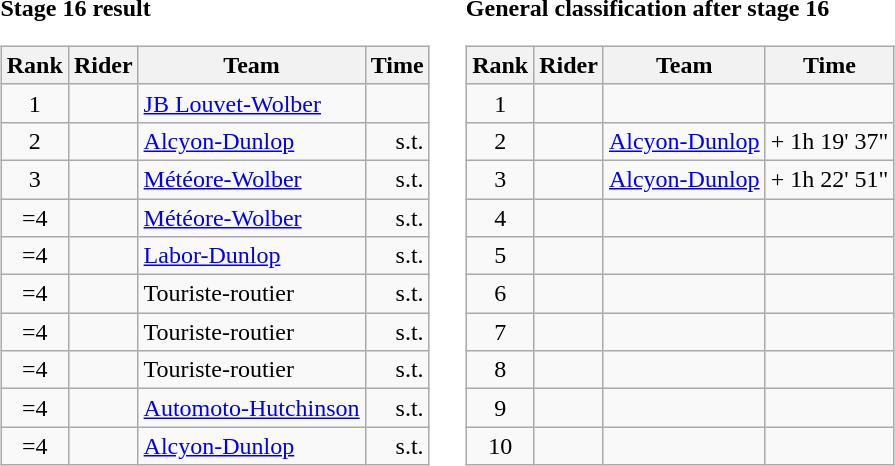<table>
<tr>
<td><strong>Stage 16 result</strong><br><table class="wikitable">
<tr>
<th scope="col">Rank</th>
<th scope="col">Rider</th>
<th scope="col">Team</th>
<th scope="col">Time</th>
</tr>
<tr>
<td style="text-align:center;">1</td>
<td></td>
<td><a href='#'>JB Louvet-Wolber</a></td>
<td style="text-align:right;"></td>
</tr>
<tr>
<td style="text-align:center;">2</td>
<td></td>
<td><a href='#'>Alcyon-Dunlop</a></td>
<td style="text-align:right;">s.t.</td>
</tr>
<tr>
<td style="text-align:center;">3</td>
<td></td>
<td><a href='#'>Météore-Wolber</a></td>
<td style="text-align:right;">s.t.</td>
</tr>
<tr>
<td style="text-align:center;">=4</td>
<td></td>
<td><a href='#'>Météore-Wolber</a></td>
<td style="text-align:right;">s.t.</td>
</tr>
<tr>
<td style="text-align:center;">=4</td>
<td></td>
<td><a href='#'>Labor-Dunlop</a></td>
<td style="text-align:right;">s.t.</td>
</tr>
<tr>
<td style="text-align:center;">=4</td>
<td></td>
<td>Touriste-routier</td>
<td style="text-align:right;">s.t.</td>
</tr>
<tr>
<td style="text-align:center;">=4</td>
<td></td>
<td>Touriste-routier</td>
<td style="text-align:right;">s.t.</td>
</tr>
<tr>
<td style="text-align:center;">=4</td>
<td></td>
<td>Touriste-routier</td>
<td style="text-align:right;">s.t.</td>
</tr>
<tr>
<td style="text-align:center;">=4</td>
<td></td>
<td><a href='#'>Automoto-Hutchinson</a></td>
<td style="text-align:right;">s.t.</td>
</tr>
<tr>
<td style="text-align:center;">=4</td>
<td></td>
<td><a href='#'>Alcyon-Dunlop</a></td>
<td style="text-align:right;">s.t.</td>
</tr>
</table>
</td>
<td></td>
<td><strong>General classification after stage 16</strong><br><table class="wikitable">
<tr>
<th scope="col">Rank</th>
<th scope="col">Rider</th>
<th scope="col">Team</th>
<th scope="col">Time</th>
</tr>
<tr>
<td style="text-align:center;">1</td>
<td></td>
<td></td>
<td style="text-align:right;"></td>
</tr>
<tr>
<td style="text-align:center;">2</td>
<td></td>
<td><a href='#'>Alcyon-Dunlop</a></td>
<td style="text-align:right;">+ 1h 19' 37"</td>
</tr>
<tr>
<td style="text-align:center;">3</td>
<td></td>
<td><a href='#'>Alcyon-Dunlop</a></td>
<td style="text-align:right;">+ 1h 22' 51"</td>
</tr>
<tr>
<td style="text-align:center;">4</td>
<td></td>
<td></td>
<td></td>
</tr>
<tr>
<td style="text-align:center;">5</td>
<td></td>
<td></td>
<td></td>
</tr>
<tr>
<td style="text-align:center;">6</td>
<td></td>
<td></td>
<td></td>
</tr>
<tr>
<td style="text-align:center;">7</td>
<td></td>
<td></td>
<td></td>
</tr>
<tr>
<td style="text-align:center;">8</td>
<td></td>
<td></td>
<td></td>
</tr>
<tr>
<td style="text-align:center;">9</td>
<td></td>
<td></td>
<td></td>
</tr>
<tr>
<td style="text-align:center;">10</td>
<td></td>
<td></td>
<td></td>
</tr>
</table>
</td>
</tr>
</table>
